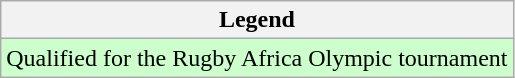<table class="wikitable">
<tr>
<th>Legend</th>
</tr>
<tr bgcolor=ccffcc>
<td>Qualified for the Rugby Africa Olympic tournament</td>
</tr>
</table>
